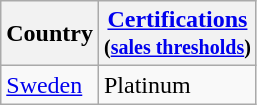<table class="wikitable">
<tr>
<th>Country</th>
<th><a href='#'>Certifications</a><br><small>(<a href='#'>sales thresholds</a>)</small></th>
</tr>
<tr>
<td><a href='#'>Sweden</a></td>
<td>Platinum</td>
</tr>
</table>
